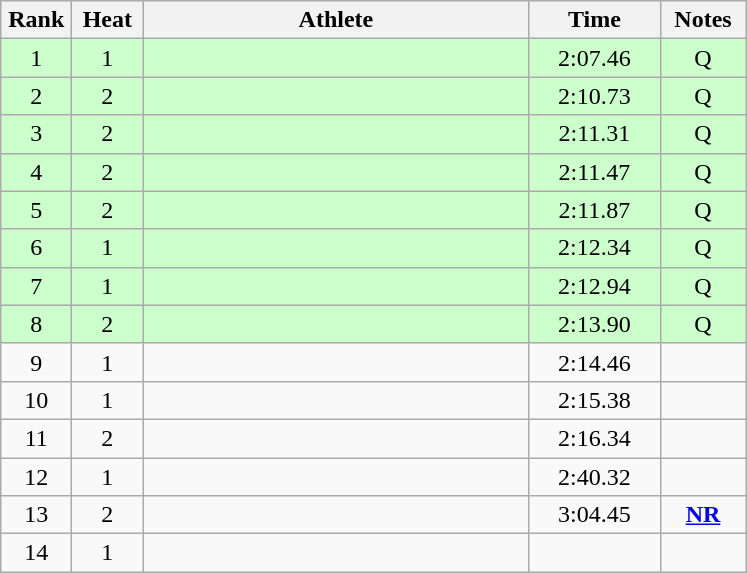<table class="wikitable" style="text-align:center">
<tr>
<th width=40>Rank</th>
<th width=40>Heat</th>
<th width=250>Athlete</th>
<th width=80>Time</th>
<th width=50>Notes</th>
</tr>
<tr bgcolor=ccffcc>
<td>1</td>
<td>1</td>
<td align=left></td>
<td>2:07.46</td>
<td>Q</td>
</tr>
<tr bgcolor=ccffcc>
<td>2</td>
<td>2</td>
<td align=left></td>
<td>2:10.73</td>
<td>Q</td>
</tr>
<tr bgcolor=ccffcc>
<td>3</td>
<td>2</td>
<td align=left></td>
<td>2:11.31</td>
<td>Q</td>
</tr>
<tr bgcolor=ccffcc>
<td>4</td>
<td>2</td>
<td align=left></td>
<td>2:11.47</td>
<td>Q</td>
</tr>
<tr bgcolor=ccffcc>
<td>5</td>
<td>2</td>
<td align=left></td>
<td>2:11.87</td>
<td>Q</td>
</tr>
<tr bgcolor=ccffcc>
<td>6</td>
<td>1</td>
<td align=left></td>
<td>2:12.34</td>
<td>Q</td>
</tr>
<tr bgcolor=ccffcc>
<td>7</td>
<td>1</td>
<td align=left></td>
<td>2:12.94</td>
<td>Q</td>
</tr>
<tr bgcolor=ccffcc>
<td>8</td>
<td>2</td>
<td align=left></td>
<td>2:13.90</td>
<td>Q</td>
</tr>
<tr>
<td>9</td>
<td>1</td>
<td align=left></td>
<td>2:14.46</td>
<td></td>
</tr>
<tr>
<td>10</td>
<td>1</td>
<td align=left></td>
<td>2:15.38</td>
<td></td>
</tr>
<tr>
<td>11</td>
<td>2</td>
<td align=left></td>
<td>2:16.34</td>
<td></td>
</tr>
<tr>
<td>12</td>
<td>1</td>
<td align=left></td>
<td>2:40.32</td>
<td></td>
</tr>
<tr>
<td>13</td>
<td>2</td>
<td align=left></td>
<td>3:04.45</td>
<td><strong><a href='#'>NR</a></strong></td>
</tr>
<tr>
<td>14</td>
<td>1</td>
<td align=left></td>
<td></td>
<td></td>
</tr>
</table>
